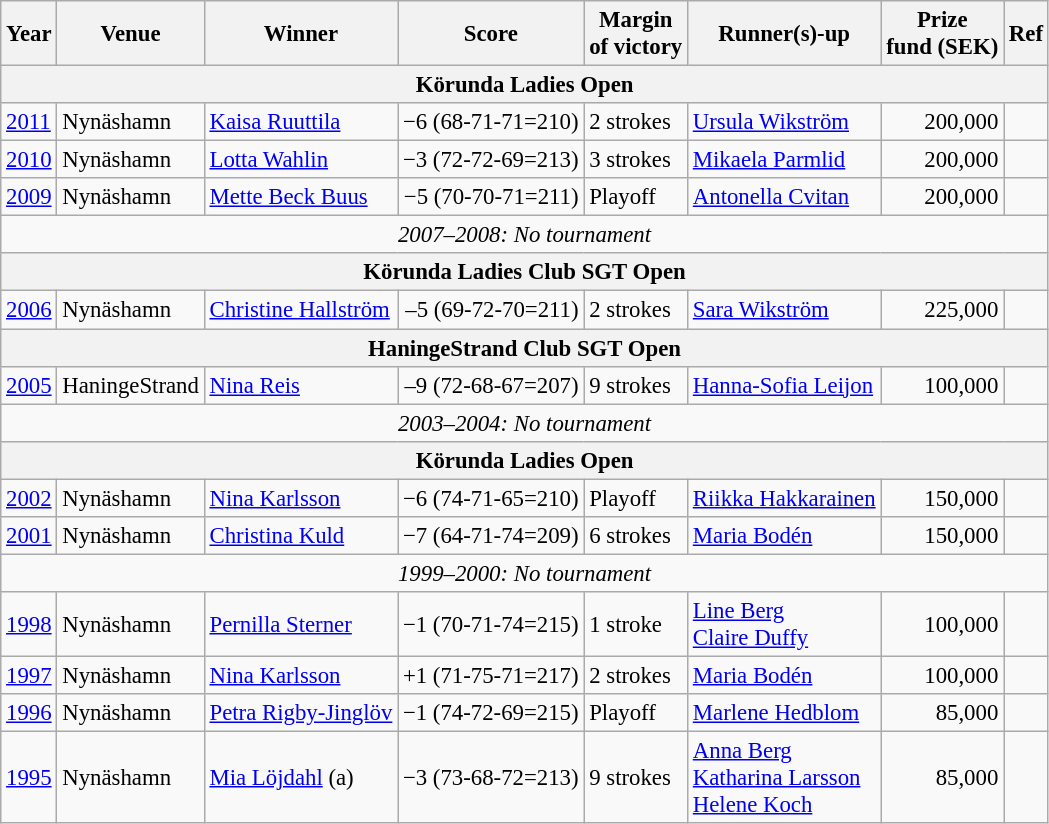<table class=wikitable style="font-size:95%">
<tr>
<th>Year</th>
<th>Venue</th>
<th>Winner</th>
<th>Score</th>
<th>Margin<br>of victory</th>
<th>Runner(s)-up</th>
<th>Prize<br>fund (SEK)</th>
<th>Ref</th>
</tr>
<tr>
<th colspan=8>Körunda Ladies Open</th>
</tr>
<tr>
<td><a href='#'>2011</a></td>
<td>Nynäshamn</td>
<td> <a href='#'>Kaisa Ruuttila</a></td>
<td align=right>−6 (68-71-71=210)</td>
<td>2 strokes</td>
<td> <a href='#'>Ursula Wikström</a></td>
<td align=right>200,000</td>
<td></td>
</tr>
<tr>
<td><a href='#'>2010</a></td>
<td>Nynäshamn</td>
<td> <a href='#'>Lotta Wahlin</a></td>
<td align=right>−3 (72-72-69=213)</td>
<td>3 strokes</td>
<td> <a href='#'>Mikaela Parmlid</a></td>
<td align=right>200,000</td>
<td></td>
</tr>
<tr>
<td><a href='#'>2009</a></td>
<td>Nynäshamn</td>
<td> <a href='#'>Mette Beck Buus</a></td>
<td align=right>−5 (70-70-71=211)</td>
<td>Playoff</td>
<td> <a href='#'>Antonella Cvitan</a></td>
<td align=right>200,000</td>
<td></td>
</tr>
<tr>
<td align=center colspan=8><em>2007–2008: No tournament</em></td>
</tr>
<tr>
<th colspan=8>Körunda Ladies Club SGT Open</th>
</tr>
<tr>
<td><a href='#'>2006</a></td>
<td>Nynäshamn</td>
<td> <a href='#'>Christine Hallström</a></td>
<td align=right>–5 (69-72-70=211)</td>
<td>2 strokes</td>
<td> <a href='#'>Sara Wikström</a></td>
<td align=right>225,000</td>
<td></td>
</tr>
<tr>
<th colspan=8>HaningeStrand Club SGT Open</th>
</tr>
<tr>
<td><a href='#'>2005</a></td>
<td>HaningeStrand</td>
<td> <a href='#'>Nina Reis</a></td>
<td align=right>–9 (72-68-67=207)</td>
<td>9 strokes</td>
<td> <a href='#'>Hanna-Sofia Leijon</a></td>
<td align=right>100,000</td>
<td></td>
</tr>
<tr>
<td align=center colspan=8><em>2003–2004: No tournament</em></td>
</tr>
<tr>
<th colspan=8>Körunda Ladies Open</th>
</tr>
<tr>
<td><a href='#'>2002</a></td>
<td>Nynäshamn</td>
<td> <a href='#'>Nina Karlsson</a></td>
<td align=right>−6 (74-71-65=210)</td>
<td>Playoff</td>
<td> <a href='#'>Riikka Hakkarainen</a></td>
<td align=right>150,000</td>
<td></td>
</tr>
<tr>
<td><a href='#'>2001</a></td>
<td>Nynäshamn</td>
<td> <a href='#'>Christina Kuld</a></td>
<td align=right>−7 (64-71-74=209)</td>
<td>6 strokes</td>
<td> <a href='#'>Maria Bodén</a></td>
<td align=right>150,000</td>
<td></td>
</tr>
<tr>
<td align=center colspan=8><em>1999–2000: No tournament</em></td>
</tr>
<tr>
<td><a href='#'>1998</a></td>
<td>Nynäshamn</td>
<td> <a href='#'>Pernilla Sterner</a></td>
<td align=right>−1 (70-71-74=215)</td>
<td>1 stroke</td>
<td> <a href='#'>Line Berg </a><br> <a href='#'>Claire Duffy</a></td>
<td align=right>100,000</td>
<td></td>
</tr>
<tr>
<td><a href='#'>1997</a></td>
<td>Nynäshamn</td>
<td> <a href='#'>Nina Karlsson</a></td>
<td align=right>+1 (71-75-71=217)</td>
<td>2 strokes</td>
<td> <a href='#'>Maria Bodén</a></td>
<td align=right>100,000</td>
<td></td>
</tr>
<tr>
<td><a href='#'>1996</a></td>
<td>Nynäshamn</td>
<td> <a href='#'>Petra Rigby-Jinglöv</a></td>
<td align=right>−1 (74-72-69=215)</td>
<td>Playoff</td>
<td> <a href='#'>Marlene Hedblom</a></td>
<td align=right>85,000</td>
<td></td>
</tr>
<tr>
<td><a href='#'>1995</a></td>
<td>Nynäshamn</td>
<td> <a href='#'>Mia Löjdahl</a> (a)</td>
<td align=right>−3 (73-68-72=213)</td>
<td>9 strokes</td>
<td> <a href='#'>Anna Berg</a><br> <a href='#'>Katharina Larsson</a><br> <a href='#'>Helene Koch</a></td>
<td align=right>85,000</td>
<td></td>
</tr>
</table>
